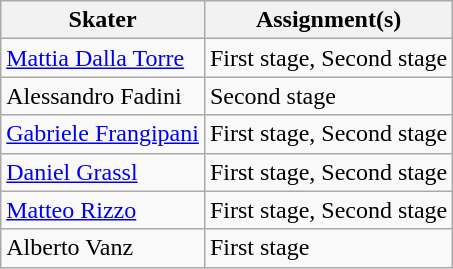<table class="wikitable">
<tr>
<th>Skater</th>
<th>Assignment(s)</th>
</tr>
<tr>
<td> <a href='#'>Mattia Dalla Torre</a></td>
<td>First stage, Second stage</td>
</tr>
<tr>
<td> Alessandro Fadini</td>
<td>Second stage</td>
</tr>
<tr>
<td> <a href='#'>Gabriele Frangipani</a></td>
<td>First stage, Second stage</td>
</tr>
<tr>
<td> <a href='#'>Daniel Grassl</a></td>
<td>First stage, Second stage</td>
</tr>
<tr>
<td> <a href='#'>Matteo Rizzo</a></td>
<td>First stage, Second stage</td>
</tr>
<tr>
<td> Alberto Vanz</td>
<td>First stage</td>
</tr>
</table>
